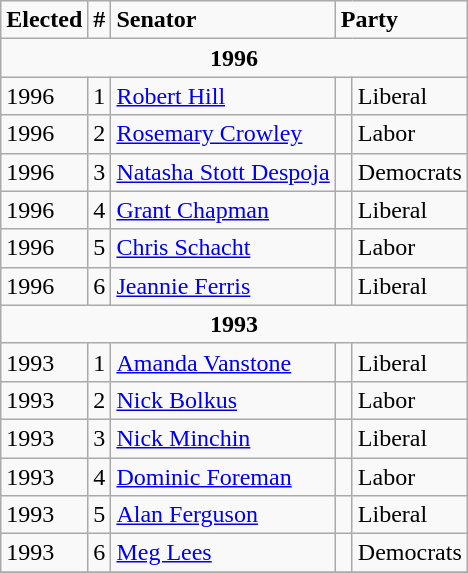<table class="wikitable floatright">
<tr>
<td><strong>Elected</strong></td>
<td><strong>#</strong></td>
<td><strong>Senator</strong></td>
<td colspan="2"><strong>Party</strong></td>
</tr>
<tr>
<td style="text-align:center;" colspan="5"><strong>1996</strong></td>
</tr>
<tr>
<td>1996</td>
<td>1</td>
<td><a href='#'>Robert Hill</a></td>
<td> </td>
<td>Liberal</td>
</tr>
<tr>
<td>1996</td>
<td>2</td>
<td><a href='#'>Rosemary Crowley</a></td>
<td> </td>
<td>Labor</td>
</tr>
<tr>
<td>1996</td>
<td>3</td>
<td><a href='#'>Natasha Stott Despoja</a></td>
<td> </td>
<td>Democrats</td>
</tr>
<tr>
<td>1996</td>
<td>4</td>
<td><a href='#'>Grant Chapman</a></td>
<td> </td>
<td>Liberal</td>
</tr>
<tr>
<td>1996</td>
<td>5</td>
<td><a href='#'>Chris Schacht</a></td>
<td> </td>
<td>Labor</td>
</tr>
<tr>
<td>1996</td>
<td>6</td>
<td><a href='#'>Jeannie Ferris</a></td>
<td> </td>
<td>Liberal</td>
</tr>
<tr>
<td style="text-align:center;" colspan="5"><strong>1993</strong></td>
</tr>
<tr>
<td>1993</td>
<td>1</td>
<td><a href='#'>Amanda Vanstone</a></td>
<td> </td>
<td>Liberal</td>
</tr>
<tr>
<td>1993</td>
<td>2</td>
<td><a href='#'>Nick Bolkus</a></td>
<td> </td>
<td>Labor</td>
</tr>
<tr>
<td>1993</td>
<td>3</td>
<td><a href='#'>Nick Minchin</a></td>
<td> </td>
<td>Liberal</td>
</tr>
<tr>
<td>1993</td>
<td>4</td>
<td><a href='#'>Dominic Foreman</a></td>
<td> </td>
<td>Labor</td>
</tr>
<tr>
<td>1993</td>
<td>5</td>
<td><a href='#'>Alan Ferguson</a></td>
<td> </td>
<td>Liberal</td>
</tr>
<tr>
<td>1993</td>
<td>6</td>
<td><a href='#'>Meg Lees</a></td>
<td> </td>
<td>Democrats</td>
</tr>
<tr>
</tr>
</table>
